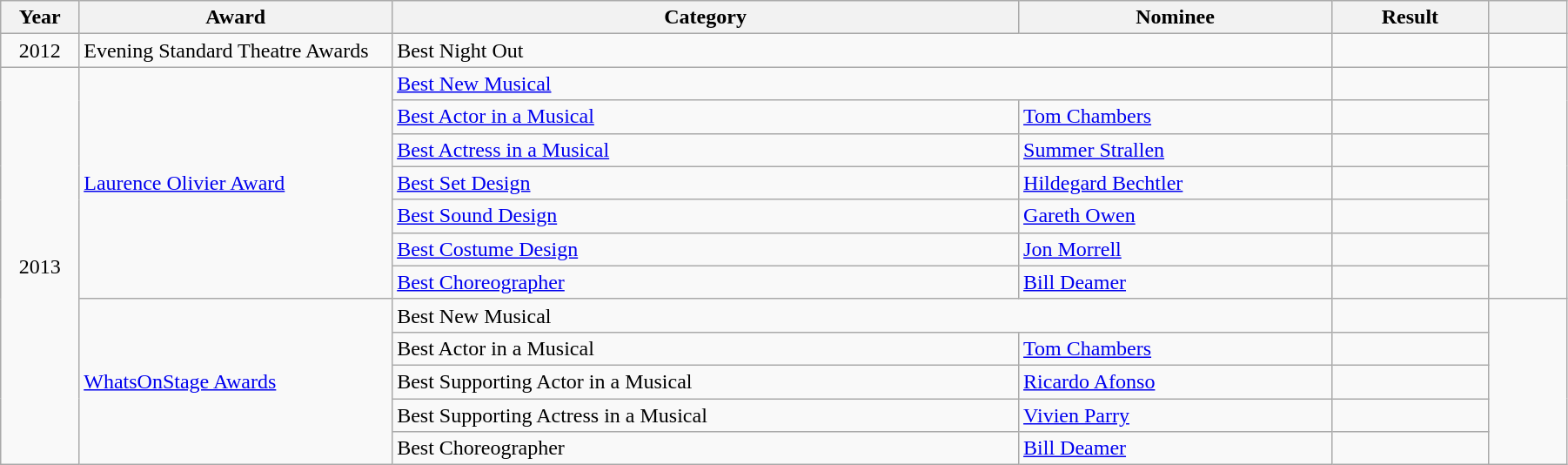<table class="wikitable" width="95%">
<tr>
<th width="5%">Year</th>
<th width="20%">Award</th>
<th width="40%">Category</th>
<th width="20%">Nominee</th>
<th width="10%">Result</th>
<th width="5%"></th>
</tr>
<tr>
<td align="center">2012</td>
<td>Evening Standard Theatre Awards</td>
<td colspan="2">Best Night Out</td>
<td></td>
<td></td>
</tr>
<tr>
<td rowspan="12" align="center">2013</td>
<td rowspan="7"><a href='#'>Laurence Olivier Award</a></td>
<td colspan="2"><a href='#'>Best New Musical</a></td>
<td></td>
<td rowspan="7"></td>
</tr>
<tr>
<td><a href='#'>Best Actor in a Musical</a></td>
<td><a href='#'>Tom Chambers</a></td>
<td></td>
</tr>
<tr>
<td><a href='#'>Best Actress in a Musical</a></td>
<td><a href='#'>Summer Strallen</a></td>
<td></td>
</tr>
<tr>
<td><a href='#'>Best Set Design</a></td>
<td><a href='#'>Hildegard Bechtler</a></td>
<td></td>
</tr>
<tr>
<td><a href='#'>Best Sound Design</a></td>
<td><a href='#'>Gareth Owen</a></td>
<td></td>
</tr>
<tr>
<td><a href='#'>Best Costume Design</a></td>
<td><a href='#'>Jon Morrell</a></td>
<td></td>
</tr>
<tr>
<td><a href='#'>Best Choreographer</a></td>
<td><a href='#'>Bill Deamer</a></td>
<td></td>
</tr>
<tr>
<td rowspan="5"><a href='#'>WhatsOnStage Awards</a></td>
<td colspan="2">Best New Musical</td>
<td></td>
<td rowspan="5"></td>
</tr>
<tr>
<td>Best Actor in a Musical</td>
<td><a href='#'>Tom Chambers</a></td>
<td></td>
</tr>
<tr>
<td>Best Supporting Actor in a Musical</td>
<td><a href='#'>Ricardo Afonso</a></td>
<td></td>
</tr>
<tr>
<td>Best Supporting Actress in a Musical</td>
<td><a href='#'>Vivien Parry</a></td>
<td></td>
</tr>
<tr>
<td>Best Choreographer</td>
<td><a href='#'>Bill Deamer</a></td>
<td></td>
</tr>
</table>
